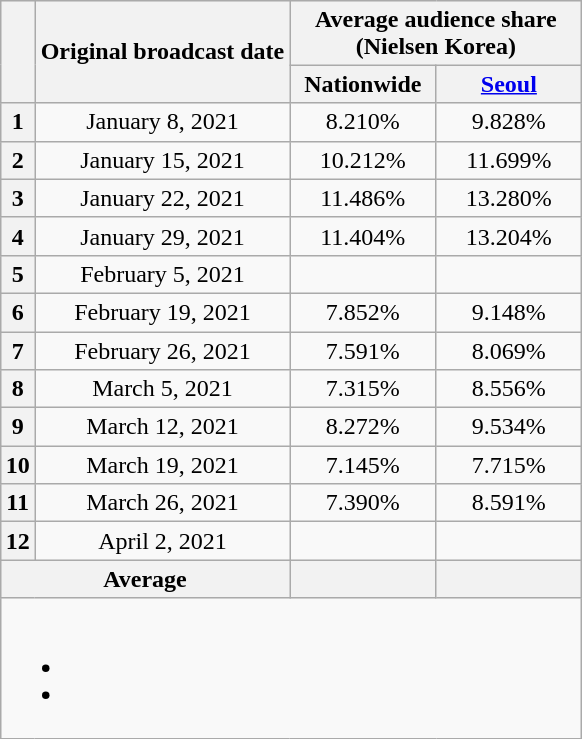<table class="wikitable" style="text-align:center;max-width:450px; margin-left: auto; margin-right: auto; border: none;">
<tr>
</tr>
<tr>
<th rowspan="2"></th>
<th rowspan="2">Original broadcast date</th>
<th colspan="2">Average audience share<br>(Nielsen Korea)</th>
</tr>
<tr>
<th width="90">Nationwide</th>
<th width="90"><a href='#'>Seoul</a></th>
</tr>
<tr>
<th>1</th>
<td>January 8, 2021</td>
<td>8.210%</td>
<td>9.828%</td>
</tr>
<tr>
<th>2</th>
<td>January 15, 2021</td>
<td>10.212%</td>
<td>11.699%</td>
</tr>
<tr>
<th>3</th>
<td>January 22, 2021</td>
<td>11.486%</td>
<td>13.280%</td>
</tr>
<tr>
<th>4</th>
<td>January 29, 2021</td>
<td>11.404%</td>
<td>13.204%</td>
</tr>
<tr>
<th>5</th>
<td>February 5, 2021</td>
<td></td>
<td></td>
</tr>
<tr>
<th>6</th>
<td>February 19, 2021</td>
<td>7.852%</td>
<td>9.148%</td>
</tr>
<tr>
<th>7</th>
<td>February 26, 2021</td>
<td>7.591%</td>
<td>8.069%</td>
</tr>
<tr>
<th>8</th>
<td>March 5, 2021</td>
<td>7.315%</td>
<td>8.556%</td>
</tr>
<tr>
<th>9</th>
<td>March 12, 2021</td>
<td>8.272%</td>
<td>9.534%</td>
</tr>
<tr>
<th>10</th>
<td>March 19, 2021</td>
<td>7.145%</td>
<td>7.715%</td>
</tr>
<tr>
<th>11</th>
<td>March 26, 2021</td>
<td>7.390%</td>
<td>8.591%</td>
</tr>
<tr>
<th>12</th>
<td>April 2, 2021</td>
<td></td>
<td></td>
</tr>
<tr>
<th colspan="2">Average</th>
<th></th>
<th></th>
</tr>
<tr>
<td colspan="5"><br><ul><li></li><li></li></ul></td>
</tr>
</table>
